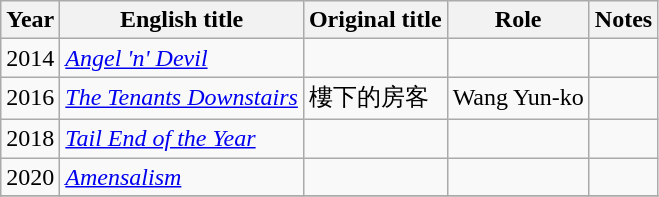<table class="wikitable sortable">
<tr>
<th>Year</th>
<th>English title</th>
<th>Original title</th>
<th>Role</th>
<th class="unsortable">Notes</th>
</tr>
<tr>
<td>2014</td>
<td><em><a href='#'>Angel 'n' Devil</a></em></td>
<td></td>
<td></td>
<td></td>
</tr>
<tr>
<td>2016</td>
<td><em><a href='#'>The Tenants Downstairs</a></em></td>
<td>樓下的房客</td>
<td>Wang Yun-ko</td>
<td></td>
</tr>
<tr>
<td>2018</td>
<td><em><a href='#'>Tail End of the Year</a></em></td>
<td></td>
<td></td>
<td></td>
</tr>
<tr>
<td>2020</td>
<td><em><a href='#'>Amensalism</a></em></td>
<td></td>
<td></td>
<td></td>
</tr>
<tr>
</tr>
</table>
